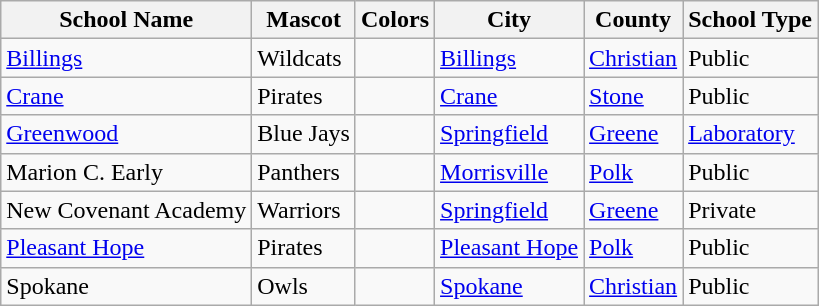<table class="wikitable">
<tr>
<th>School Name</th>
<th>Mascot</th>
<th>Colors</th>
<th>City</th>
<th>County</th>
<th>School Type</th>
</tr>
<tr>
<td><a href='#'>Billings</a></td>
<td>Wildcats</td>
<td></td>
<td><a href='#'>Billings</a></td>
<td><a href='#'>Christian</a></td>
<td>Public</td>
</tr>
<tr>
<td><a href='#'>Crane</a></td>
<td>Pirates</td>
<td></td>
<td><a href='#'>Crane</a></td>
<td><a href='#'>Stone</a></td>
<td>Public</td>
</tr>
<tr>
<td><a href='#'>Greenwood</a></td>
<td>Blue Jays</td>
<td></td>
<td><a href='#'>Springfield</a></td>
<td><a href='#'>Greene</a></td>
<td><a href='#'>Laboratory</a></td>
</tr>
<tr>
<td>Marion C. Early</td>
<td>Panthers</td>
<td></td>
<td><a href='#'>Morrisville</a></td>
<td><a href='#'>Polk</a></td>
<td>Public</td>
</tr>
<tr>
<td>New Covenant Academy</td>
<td>Warriors</td>
<td></td>
<td><a href='#'>Springfield</a></td>
<td><a href='#'>Greene</a></td>
<td>Private</td>
</tr>
<tr>
<td><a href='#'>Pleasant Hope</a></td>
<td>Pirates</td>
<td></td>
<td><a href='#'>Pleasant Hope</a></td>
<td><a href='#'>Polk</a></td>
<td>Public</td>
</tr>
<tr>
<td>Spokane</td>
<td>Owls</td>
<td></td>
<td><a href='#'>Spokane</a></td>
<td><a href='#'>Christian</a></td>
<td>Public</td>
</tr>
</table>
